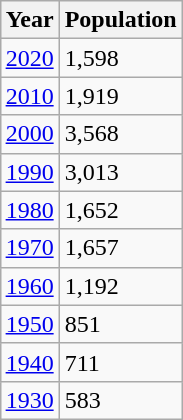<table class="wikitable" align="right" style="margin-left: 1em;">
<tr>
<th>Year</th>
<th>Population</th>
</tr>
<tr>
<td><a href='#'>2020</a></td>
<td>1,598</td>
</tr>
<tr>
<td><a href='#'>2010</a></td>
<td>1,919</td>
</tr>
<tr>
<td><a href='#'>2000</a></td>
<td>3,568</td>
</tr>
<tr>
<td><a href='#'>1990</a></td>
<td>3,013</td>
</tr>
<tr>
<td><a href='#'>1980</a></td>
<td>1,652</td>
</tr>
<tr>
<td><a href='#'>1970</a></td>
<td>1,657</td>
</tr>
<tr>
<td><a href='#'>1960</a></td>
<td>1,192</td>
</tr>
<tr>
<td><a href='#'>1950</a></td>
<td>851</td>
</tr>
<tr>
<td><a href='#'>1940</a></td>
<td>711</td>
</tr>
<tr>
<td><a href='#'>1930</a></td>
<td>583</td>
</tr>
</table>
